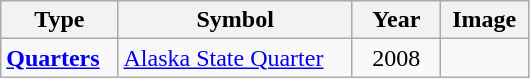<table class="wikitable">
<tr>
<th width="20%">Type</th>
<th width="40%">Symbol</th>
<th width="15%">Year</th>
<th width="15%">Image</th>
</tr>
<tr>
<td><strong><a href='#'>Quarters</a></strong></td>
<td><a href='#'>Alaska State Quarter</a></td>
<td align="center">2008</td>
<td align="center"></td>
</tr>
</table>
